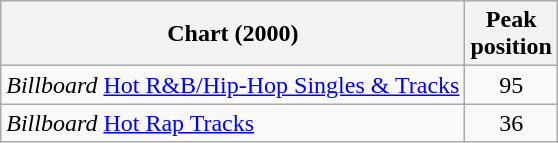<table class="wikitable">
<tr>
<th>Chart (2000)</th>
<th>Peak<br>position</th>
</tr>
<tr>
<td><em>Billboard</em> <a href='#'>Hot R&B/Hip-Hop Singles & Tracks</a></td>
<td align="center">95</td>
</tr>
<tr>
<td><em>Billboard</em> <a href='#'>Hot Rap Tracks</a></td>
<td align="center">36</td>
</tr>
</table>
